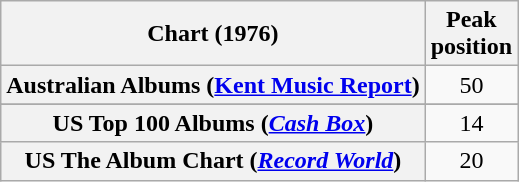<table class="wikitable sortable plainrowheaders" style="text-align:center">
<tr>
<th scope="col">Chart (1976)</th>
<th scope="col">Peak<br>position</th>
</tr>
<tr>
<th scope="row">Australian Albums (<a href='#'>Kent Music Report</a>)</th>
<td>50</td>
</tr>
<tr>
</tr>
<tr>
<th scope="row">US Top 100 Albums (<em><a href='#'>Cash Box</a></em>)</th>
<td>14</td>
</tr>
<tr>
<th scope="row">US The Album Chart (<em><a href='#'>Record World</a></em>)</th>
<td>20</td>
</tr>
</table>
